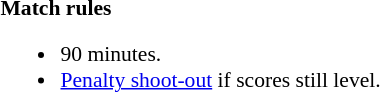<table width=100% style="font-size:90%">
<tr>
<td><br><strong>Match rules</strong><ul><li>90 minutes.</li><li><a href='#'>Penalty shoot-out</a> if scores still level.</li></ul></td>
</tr>
</table>
